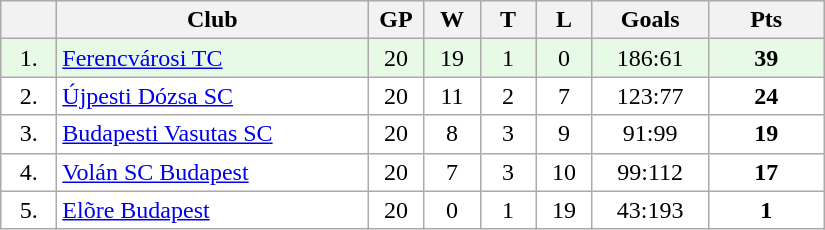<table class="wikitable">
<tr>
<th width="30"></th>
<th width="200">Club</th>
<th width="30">GP</th>
<th width="30">W</th>
<th width="30">T</th>
<th width="30">L</th>
<th width="70">Goals</th>
<th width="70">Pts</th>
</tr>
<tr bgcolor="#e6fae6" align="center">
<td>1.</td>
<td align="left"><a href='#'>Ferencvárosi TC</a></td>
<td>20</td>
<td>19</td>
<td>1</td>
<td>0</td>
<td>186:61</td>
<td><strong>39</strong></td>
</tr>
<tr bgcolor="#FFFFFF" align="center">
<td>2.</td>
<td align="left"><a href='#'>Újpesti Dózsa SC</a></td>
<td>20</td>
<td>11</td>
<td>2</td>
<td>7</td>
<td>123:77</td>
<td><strong>24</strong></td>
</tr>
<tr bgcolor="#FFFFFF" align="center">
<td>3.</td>
<td align="left"><a href='#'>Budapesti Vasutas SC</a></td>
<td>20</td>
<td>8</td>
<td>3</td>
<td>9</td>
<td>91:99</td>
<td><strong>19</strong></td>
</tr>
<tr bgcolor="#FFFFFF" align="center">
<td>4.</td>
<td align="left"><a href='#'>Volán SC Budapest</a></td>
<td>20</td>
<td>7</td>
<td>3</td>
<td>10</td>
<td>99:112</td>
<td><strong>17</strong></td>
</tr>
<tr bgcolor="#FFFFFF" align="center">
<td>5.</td>
<td align="left"><a href='#'>Elõre Budapest</a></td>
<td>20</td>
<td>0</td>
<td>1</td>
<td>19</td>
<td>43:193</td>
<td><strong>1</strong></td>
</tr>
</table>
